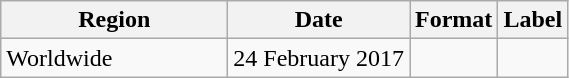<table class="wikitable plainrowheaders">
<tr>
<th scope="col" style="width:9em;">Region</th>
<th scope="col">Date</th>
<th scope="col">Format</th>
<th scope="col">Label</th>
</tr>
<tr>
<td>Worldwide</td>
<td>24 February 2017</td>
<td></td>
<td></td>
</tr>
</table>
